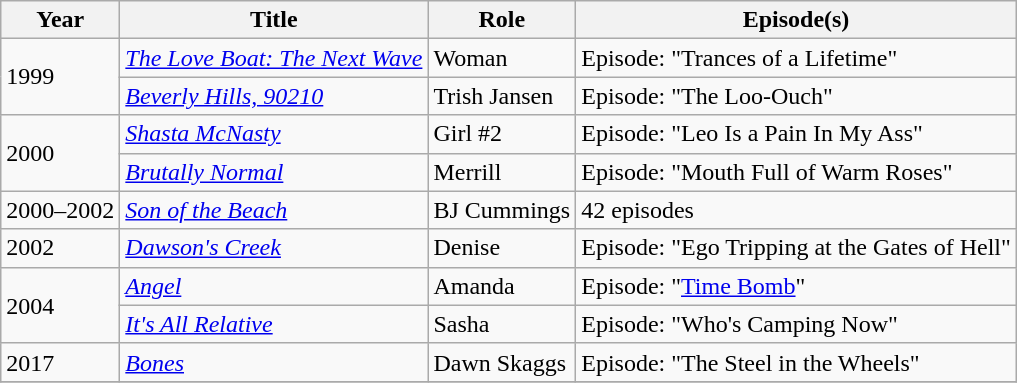<table class="wikitable sortable">
<tr>
<th>Year</th>
<th>Title</th>
<th>Role</th>
<th class=unsortable>Episode(s)</th>
</tr>
<tr>
<td rowspan="2">1999</td>
<td><em><a href='#'>The Love Boat: The Next Wave</a></em></td>
<td>Woman</td>
<td>Episode: "Trances of a Lifetime"</td>
</tr>
<tr>
<td><em><a href='#'>Beverly Hills, 90210</a></em></td>
<td>Trish Jansen</td>
<td>Episode: "The Loo-Ouch"</td>
</tr>
<tr>
<td rowspan="2">2000</td>
<td><em><a href='#'>Shasta McNasty</a></em></td>
<td>Girl #2</td>
<td>Episode: "Leo Is a Pain In My Ass"</td>
</tr>
<tr>
<td><em><a href='#'>Brutally Normal</a></em></td>
<td>Merrill</td>
<td>Episode: "Mouth Full of Warm Roses"</td>
</tr>
<tr>
<td>2000–2002</td>
<td><em><a href='#'>Son of the Beach</a></em></td>
<td>BJ Cummings</td>
<td>42 episodes</td>
</tr>
<tr>
<td>2002</td>
<td><em><a href='#'>Dawson's Creek</a></em></td>
<td>Denise</td>
<td>Episode: "Ego Tripping at the Gates of Hell"</td>
</tr>
<tr>
<td rowspan="2">2004</td>
<td><em><a href='#'>Angel</a></em></td>
<td>Amanda</td>
<td>Episode: "<a href='#'>Time Bomb</a>"</td>
</tr>
<tr>
<td><em><a href='#'>It's All Relative</a></em></td>
<td>Sasha</td>
<td>Episode: "Who's Camping Now"</td>
</tr>
<tr>
<td>2017</td>
<td><em><a href='#'>Bones</a></em></td>
<td>Dawn Skaggs</td>
<td>Episode: "The Steel in the Wheels"</td>
</tr>
<tr>
</tr>
</table>
